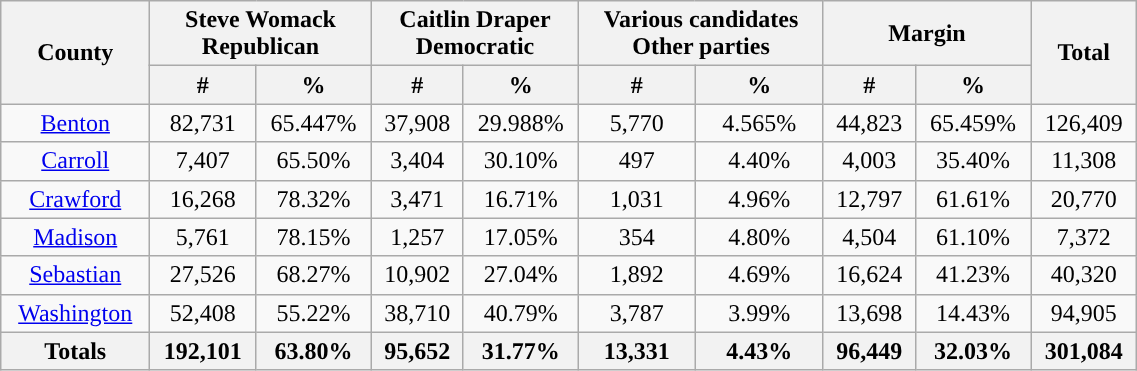<table width="60%" class="wikitable sortable">
<tr>
<th rowspan="2">County</th>
<th colspan="2">Steve Womack<br>Republican</th>
<th colspan="2">Caitlin Draper<br>Democratic</th>
<th colspan="2">Various candidates<br>Other parties</th>
<th colspan="2">Margin</th>
<th rowspan="2">Total</th>
</tr>
<tr>
<th style="text-align:center;" data-sort-type="number">#</th>
<th style="text-align:center;" data-sort-type="number">%</th>
<th style="text-align:center;" data-sort-type="number">#</th>
<th style="text-align:center;" data-sort-type="number">%</th>
<th style="text-align:center;" data-sort-type="number">#</th>
<th style="text-align:center;" data-sort-type="number">%</th>
<th style="text-align:center;" data-sort-type="number">#</th>
<th style="text-align:center;" data-sort-type="number">%</th>
</tr>
<tr style="text-align:center;">
<td><a href='#'>Benton</a></td>
<td>82,731</td>
<td>65.447%</td>
<td>37,908</td>
<td>29.988%</td>
<td>5,770</td>
<td>4.565%</td>
<td>44,823</td>
<td>65.459%</td>
<td>126,409</td>
</tr>
<tr style="text-align:center;">
<td><a href='#'>Carroll</a></td>
<td>7,407</td>
<td>65.50%</td>
<td>3,404</td>
<td>30.10%</td>
<td>497</td>
<td>4.40%</td>
<td>4,003</td>
<td>35.40%</td>
<td>11,308</td>
</tr>
<tr style="text-align:center;">
<td><a href='#'>Crawford</a></td>
<td>16,268</td>
<td>78.32%</td>
<td>3,471</td>
<td>16.71%</td>
<td>1,031</td>
<td>4.96%</td>
<td>12,797</td>
<td>61.61%</td>
<td>20,770</td>
</tr>
<tr style="text-align:center;">
<td><a href='#'>Madison</a></td>
<td>5,761</td>
<td>78.15%</td>
<td>1,257</td>
<td>17.05%</td>
<td>354</td>
<td>4.80%</td>
<td>4,504</td>
<td>61.10%</td>
<td>7,372</td>
</tr>
<tr style="text-align:center;">
<td><a href='#'>Sebastian</a></td>
<td>27,526</td>
<td>68.27%</td>
<td>10,902</td>
<td>27.04%</td>
<td>1,892</td>
<td>4.69%</td>
<td>16,624</td>
<td>41.23%</td>
<td>40,320</td>
</tr>
<tr style="text-align:center;">
<td><a href='#'>Washington</a></td>
<td>52,408</td>
<td>55.22%</td>
<td>38,710</td>
<td>40.79%</td>
<td>3,787</td>
<td>3.99%</td>
<td>13,698</td>
<td>14.43%</td>
<td>94,905</td>
</tr>
<tr>
<th>Totals</th>
<th>192,101</th>
<th>63.80%</th>
<th>95,652</th>
<th>31.77%</th>
<th>13,331</th>
<th>4.43%</th>
<th>96,449</th>
<th>32.03%</th>
<th>301,084</th>
</tr>
</table>
